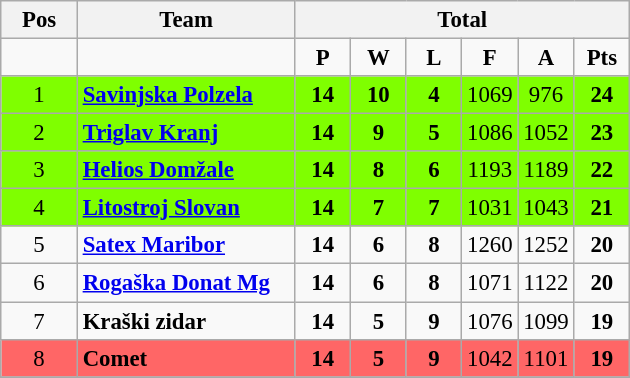<table class=wikitable style="text-align: center; font-size:95%">
<tr>
<th width="44">Pos</th>
<th width="138">Team</th>
<th colspan=7>Total</th>
</tr>
<tr>
<td></td>
<td></td>
<td width="30"><strong>P</strong></td>
<td width="30"><strong>W</strong></td>
<td width="30"><strong>L</strong></td>
<td width="30"><strong>F</strong></td>
<td width="30"><strong>A</strong></td>
<td width="30"><strong>Pts</strong></td>
</tr>
<tr bgcolor="#7fff00">
<td>1</td>
<td align="left"><strong><a href='#'>Savinjska Polzela</a></strong></td>
<td><strong>14</strong></td>
<td><strong>10</strong></td>
<td><strong>4</strong></td>
<td>1069</td>
<td>976</td>
<td><strong>24</strong></td>
</tr>
<tr bgcolor="#7fff00">
<td>2</td>
<td align="left"><strong><a href='#'>Triglav Kranj</a></strong></td>
<td><strong>14</strong></td>
<td><strong>9</strong></td>
<td><strong>5</strong></td>
<td>1086</td>
<td>1052</td>
<td><strong>23</strong></td>
</tr>
<tr bgcolor="#7fff00">
<td>3</td>
<td align="left"><strong><a href='#'>Helios Domžale</a></strong></td>
<td><strong>14</strong></td>
<td><strong>8</strong></td>
<td><strong>6</strong></td>
<td>1193</td>
<td>1189</td>
<td><strong>22</strong></td>
</tr>
<tr bgcolor="#7fff00">
<td>4</td>
<td align="left"><strong><a href='#'>Litostroj Slovan</a></strong></td>
<td><strong>14</strong></td>
<td><strong>7</strong></td>
<td><strong>7</strong></td>
<td>1031</td>
<td>1043</td>
<td><strong>21</strong></td>
</tr>
<tr>
<td>5</td>
<td align="left"><strong><a href='#'>Satex Maribor</a></strong></td>
<td><strong>14</strong></td>
<td><strong>6</strong></td>
<td><strong>8</strong></td>
<td>1260</td>
<td>1252</td>
<td><strong>20</strong></td>
</tr>
<tr>
<td>6</td>
<td align="left"><strong><a href='#'>Rogaška Donat Mg</a></strong></td>
<td><strong>14</strong></td>
<td><strong>6</strong></td>
<td><strong>8</strong></td>
<td>1071</td>
<td>1122</td>
<td><strong>20</strong></td>
</tr>
<tr>
<td>7</td>
<td align="left"><strong>Kraški zidar</strong></td>
<td><strong>14</strong></td>
<td><strong>5</strong></td>
<td><strong>9</strong></td>
<td>1076</td>
<td>1099</td>
<td><strong>19</strong></td>
</tr>
<tr bgcolor="#ff6666">
<td>8</td>
<td align="left"><strong>Comet</strong></td>
<td><strong>14</strong></td>
<td><strong>5</strong></td>
<td><strong>9</strong></td>
<td>1042</td>
<td>1101</td>
<td><strong>19</strong></td>
</tr>
<tr>
</tr>
</table>
